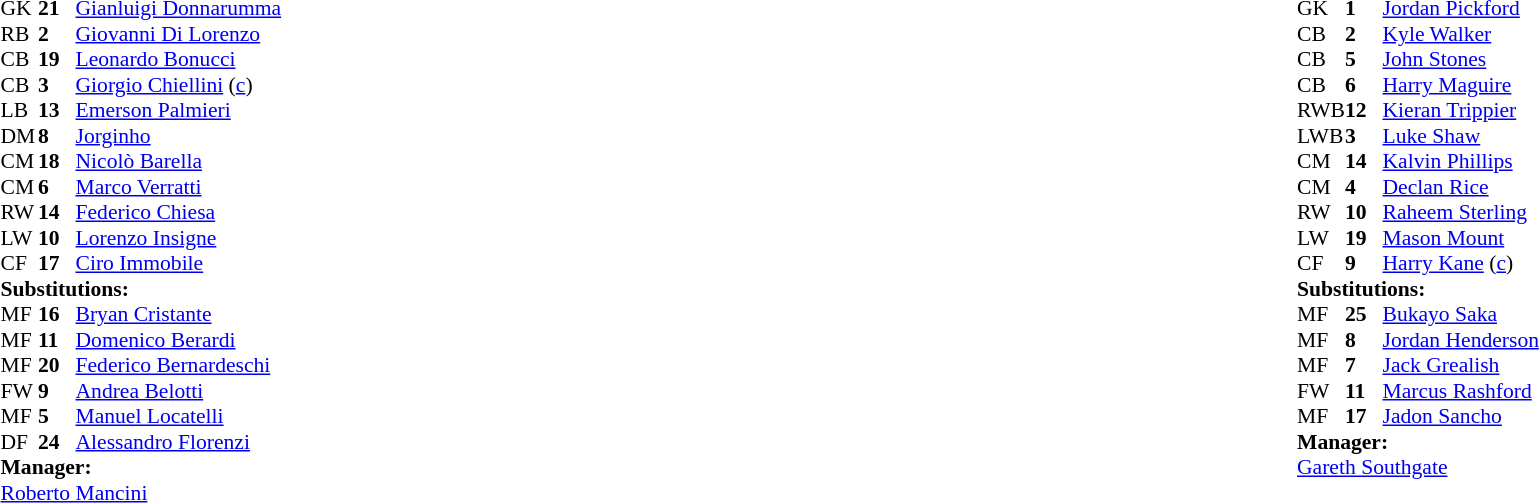<table width="100%">
<tr>
<td valign="top" width="40%"><br><table style="font-size:90%" cellspacing="0" cellpadding="0">
<tr>
<th width=25></th>
<th width=25></th>
</tr>
<tr>
<td>GK</td>
<td><strong>21</strong></td>
<td><a href='#'>Gianluigi Donnarumma</a></td>
</tr>
<tr>
<td>RB</td>
<td><strong>2</strong></td>
<td><a href='#'>Giovanni Di Lorenzo</a></td>
</tr>
<tr>
<td>CB</td>
<td><strong>19</strong></td>
<td><a href='#'>Leonardo Bonucci</a></td>
<td></td>
</tr>
<tr>
<td>CB</td>
<td><strong>3</strong></td>
<td><a href='#'>Giorgio Chiellini</a> (<a href='#'>c</a>)</td>
<td></td>
</tr>
<tr>
<td>LB</td>
<td><strong>13</strong></td>
<td><a href='#'>Emerson Palmieri</a></td>
<td></td>
<td></td>
</tr>
<tr>
<td>DM</td>
<td><strong>8</strong></td>
<td><a href='#'>Jorginho</a></td>
<td></td>
</tr>
<tr>
<td>CM</td>
<td><strong>18</strong></td>
<td><a href='#'>Nicolò Barella</a></td>
<td></td>
<td></td>
</tr>
<tr>
<td>CM</td>
<td><strong>6</strong></td>
<td><a href='#'>Marco Verratti</a></td>
<td></td>
<td></td>
</tr>
<tr>
<td>RW</td>
<td><strong>14</strong></td>
<td><a href='#'>Federico Chiesa</a></td>
<td></td>
<td></td>
</tr>
<tr>
<td>LW</td>
<td><strong>10</strong></td>
<td><a href='#'>Lorenzo Insigne</a></td>
<td></td>
<td></td>
</tr>
<tr>
<td>CF</td>
<td><strong>17</strong></td>
<td><a href='#'>Ciro Immobile</a></td>
<td></td>
<td></td>
</tr>
<tr>
<td colspan=3><strong>Substitutions:</strong></td>
</tr>
<tr>
<td>MF</td>
<td><strong>16</strong></td>
<td><a href='#'>Bryan Cristante</a></td>
<td></td>
<td></td>
</tr>
<tr>
<td>MF</td>
<td><strong>11</strong></td>
<td><a href='#'>Domenico Berardi</a></td>
<td></td>
<td></td>
</tr>
<tr>
<td>MF</td>
<td><strong>20</strong></td>
<td><a href='#'>Federico Bernardeschi</a></td>
<td></td>
<td></td>
</tr>
<tr>
<td>FW</td>
<td><strong>9</strong></td>
<td><a href='#'>Andrea Belotti</a></td>
<td></td>
<td></td>
</tr>
<tr>
<td>MF</td>
<td><strong>5</strong></td>
<td><a href='#'>Manuel Locatelli</a></td>
<td></td>
<td></td>
</tr>
<tr>
<td>DF</td>
<td><strong>24</strong></td>
<td><a href='#'>Alessandro Florenzi</a></td>
<td></td>
<td></td>
</tr>
<tr>
<td colspan=3><strong>Manager:</strong></td>
</tr>
<tr>
<td colspan=3><a href='#'>Roberto Mancini</a></td>
</tr>
</table>
</td>
<td valign="top"></td>
<td valign="top" width="50%"><br><table style="font-size:90%;margin:auto" cellspacing="0" cellpadding="0">
<tr>
<th width=25></th>
<th width=25></th>
</tr>
<tr>
<td>GK</td>
<td><strong>1</strong></td>
<td><a href='#'>Jordan Pickford</a></td>
</tr>
<tr>
<td>CB</td>
<td><strong>2</strong></td>
<td><a href='#'>Kyle Walker</a></td>
<td></td>
<td></td>
</tr>
<tr>
<td>CB</td>
<td><strong>5</strong></td>
<td><a href='#'>John Stones</a></td>
</tr>
<tr>
<td>CB</td>
<td><strong>6</strong></td>
<td><a href='#'>Harry Maguire</a></td>
<td></td>
</tr>
<tr>
<td>RWB</td>
<td><strong>12</strong></td>
<td><a href='#'>Kieran Trippier</a></td>
<td></td>
<td></td>
</tr>
<tr>
<td>LWB</td>
<td><strong>3</strong></td>
<td><a href='#'>Luke Shaw</a></td>
</tr>
<tr>
<td>CM</td>
<td><strong>14</strong></td>
<td><a href='#'>Kalvin Phillips</a></td>
</tr>
<tr>
<td>CM</td>
<td><strong>4</strong></td>
<td><a href='#'>Declan Rice</a></td>
<td></td>
<td></td>
</tr>
<tr>
<td>RW</td>
<td><strong>10</strong></td>
<td><a href='#'>Raheem Sterling</a></td>
</tr>
<tr>
<td>LW</td>
<td><strong>19</strong></td>
<td><a href='#'>Mason Mount</a></td>
<td></td>
<td></td>
</tr>
<tr>
<td>CF</td>
<td><strong>9</strong></td>
<td><a href='#'>Harry Kane</a> (<a href='#'>c</a>)</td>
</tr>
<tr>
<td colspan=3><strong>Substitutions:</strong></td>
</tr>
<tr>
<td>MF</td>
<td><strong>25</strong></td>
<td><a href='#'>Bukayo Saka</a></td>
<td></td>
<td></td>
</tr>
<tr>
<td>MF</td>
<td><strong>8</strong></td>
<td><a href='#'>Jordan Henderson</a></td>
<td></td>
<td></td>
<td></td>
</tr>
<tr>
<td>MF</td>
<td><strong>7</strong></td>
<td><a href='#'>Jack Grealish</a></td>
<td></td>
<td></td>
</tr>
<tr>
<td>FW</td>
<td><strong>11</strong></td>
<td><a href='#'>Marcus Rashford</a></td>
<td></td>
<td></td>
<td></td>
</tr>
<tr>
<td>MF</td>
<td><strong>17</strong></td>
<td><a href='#'>Jadon Sancho</a></td>
<td></td>
<td></td>
</tr>
<tr>
<td colspan=3><strong>Manager:</strong></td>
</tr>
<tr>
<td colspan=3><a href='#'>Gareth Southgate</a></td>
</tr>
</table>
</td>
</tr>
</table>
